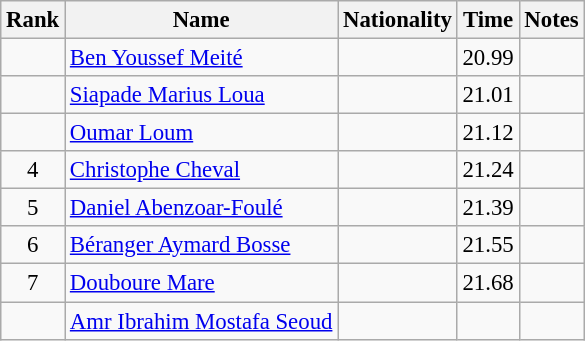<table class="wikitable sortable" style="text-align:center;font-size:95%">
<tr>
<th>Rank</th>
<th>Name</th>
<th>Nationality</th>
<th>Time</th>
<th>Notes</th>
</tr>
<tr>
<td></td>
<td align=left><a href='#'>Ben Youssef Meité</a></td>
<td align=left></td>
<td>20.99</td>
<td></td>
</tr>
<tr>
<td></td>
<td align=left><a href='#'>Siapade Marius Loua</a></td>
<td align=left></td>
<td>21.01</td>
<td></td>
</tr>
<tr>
<td></td>
<td align=left><a href='#'>Oumar Loum</a></td>
<td align=left></td>
<td>21.12</td>
<td></td>
</tr>
<tr>
<td>4</td>
<td align=left><a href='#'>Christophe Cheval</a></td>
<td align=left></td>
<td>21.24</td>
<td></td>
</tr>
<tr>
<td>5</td>
<td align=left><a href='#'>Daniel Abenzoar-Foulé</a></td>
<td align=left></td>
<td>21.39</td>
<td></td>
</tr>
<tr>
<td>6</td>
<td align=left><a href='#'>Béranger Aymard Bosse</a></td>
<td align=left></td>
<td>21.55</td>
<td></td>
</tr>
<tr>
<td>7</td>
<td align=left><a href='#'>Douboure Mare</a></td>
<td align=left></td>
<td>21.68</td>
<td></td>
</tr>
<tr>
<td></td>
<td align=left><a href='#'>Amr Ibrahim Mostafa Seoud</a></td>
<td align=left></td>
<td></td>
<td></td>
</tr>
</table>
